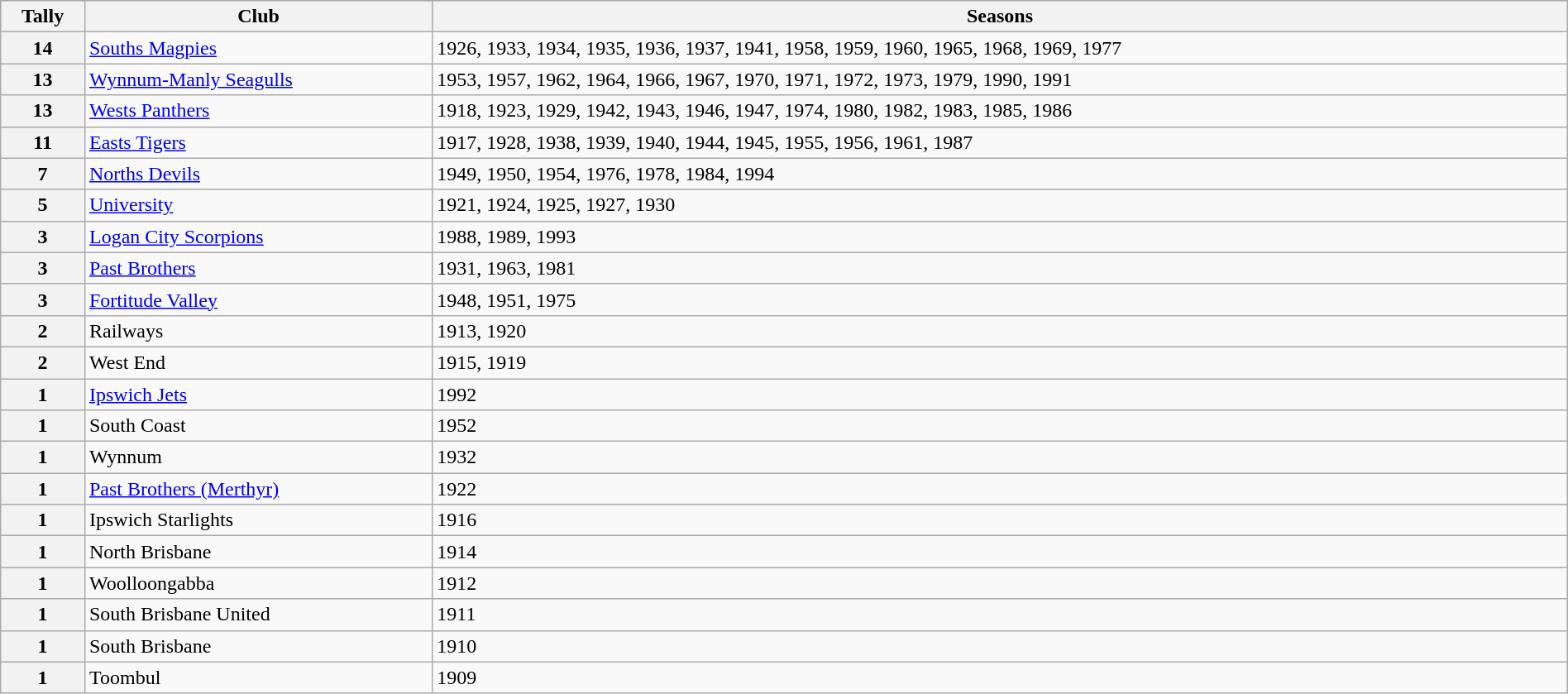<table class="wikitable" style="width:100%">
<tr style="background:#bdb76b;">
<th>Tally</th>
<th>Club</th>
<th>Seasons</th>
</tr>
<tr>
<th>14</th>
<td> <a href='#'>Souths Magpies</a></td>
<td>1926, 1933, 1934, 1935, 1936, 1937, 1941, 1958, 1959, 1960, 1965, 1968, 1969, 1977</td>
</tr>
<tr>
<th>13</th>
<td> <a href='#'>Wynnum-Manly Seagulls</a></td>
<td>1953, 1957, 1962, 1964, 1966, 1967, 1970, 1971, 1972, 1973, 1979, 1990, 1991</td>
</tr>
<tr>
<th>13</th>
<td> <a href='#'>Wests Panthers</a></td>
<td>1918, 1923, 1929, 1942, 1943, 1946, 1947, 1974, 1980, 1982, 1983, 1985, 1986</td>
</tr>
<tr>
<th>11</th>
<td> <a href='#'>Easts Tigers</a></td>
<td>1917, 1928, 1938, 1939, 1940, 1944, 1945, 1955, 1956, 1961, 1987</td>
</tr>
<tr>
<th>7</th>
<td> <a href='#'>Norths Devils</a></td>
<td>1949, 1950, 1954, 1976, 1978, 1984, 1994</td>
</tr>
<tr>
<th>5</th>
<td> <a href='#'>University</a></td>
<td>1921, 1924, 1925, 1927, 1930</td>
</tr>
<tr>
<th>3</th>
<td> <a href='#'>Logan City Scorpions</a></td>
<td>1988, 1989, 1993</td>
</tr>
<tr>
<th>3</th>
<td> <a href='#'>Past Brothers</a></td>
<td>1931, 1963, 1981</td>
</tr>
<tr>
<th>3</th>
<td> <a href='#'>Fortitude Valley</a></td>
<td>1948, 1951, 1975</td>
</tr>
<tr>
<th>2</th>
<td>Railways</td>
<td>1913, 1920</td>
</tr>
<tr>
<th>2</th>
<td>West End</td>
<td>1915, 1919</td>
</tr>
<tr>
<th>1</th>
<td> <a href='#'>Ipswich Jets</a></td>
<td>1992</td>
</tr>
<tr>
<th>1</th>
<td>South Coast</td>
<td>1952</td>
</tr>
<tr>
<th>1</th>
<td>Wynnum</td>
<td>1932</td>
</tr>
<tr>
<th>1</th>
<td> <a href='#'>Past Brothers (Merthyr)</a></td>
<td>1922</td>
</tr>
<tr>
<th>1</th>
<td>Ipswich Starlights</td>
<td>1916</td>
</tr>
<tr>
<th>1</th>
<td>North Brisbane</td>
<td>1914</td>
</tr>
<tr>
<th>1</th>
<td>Woolloongabba</td>
<td>1912</td>
</tr>
<tr>
<th>1</th>
<td>South Brisbane United</td>
<td>1911</td>
</tr>
<tr>
<th>1</th>
<td>South Brisbane</td>
<td>1910</td>
</tr>
<tr>
<th>1</th>
<td>Toombul</td>
<td>1909</td>
</tr>
</table>
